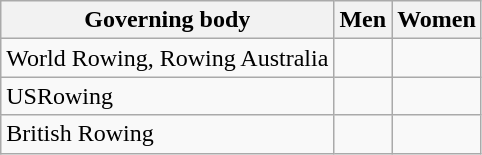<table class="wikitable">
<tr>
<th>Governing body</th>
<th>Men</th>
<th>Women</th>
</tr>
<tr>
<td>World Rowing, Rowing Australia</td>
<td></td>
<td></td>
</tr>
<tr>
<td>USRowing</td>
<td></td>
<td></td>
</tr>
<tr>
<td>British Rowing</td>
<td></td>
<td></td>
</tr>
</table>
